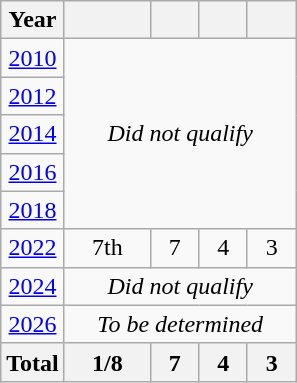<table class="wikitable" style="text-align: center;">
<tr>
<th>Year</th>
<th width="50"></th>
<th width=25></th>
<th width=25></th>
<th width=25></th>
</tr>
<tr>
<td> <a href='#'>2010</a></td>
<td rowspan=5 colspan=4><em>Did not qualify</em></td>
</tr>
<tr>
<td> <a href='#'>2012</a></td>
</tr>
<tr>
<td> <a href='#'>2014</a></td>
</tr>
<tr>
<td> <a href='#'>2016</a></td>
</tr>
<tr>
<td> <a href='#'>2018</a></td>
</tr>
<tr>
<td> <a href='#'>2022</a></td>
<td>7th</td>
<td>7</td>
<td>4</td>
<td>3</td>
</tr>
<tr>
<td> <a href='#'>2024</a></td>
<td colspan=4><em>Did not qualify</em></td>
</tr>
<tr>
<td> <a href='#'>2026</a></td>
<td colspan=4><em>To be determined</em></td>
</tr>
<tr>
<th>Total</th>
<th>1/8</th>
<th>7</th>
<th>4</th>
<th>3</th>
</tr>
</table>
